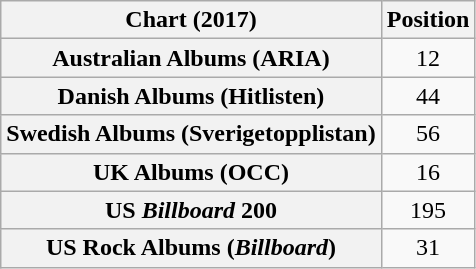<table class="wikitable sortable plainrowheaders" style="text-align:center">
<tr>
<th scope="col">Chart (2017)</th>
<th scope="col">Position</th>
</tr>
<tr>
<th scope="row">Australian Albums (ARIA)</th>
<td>12</td>
</tr>
<tr>
<th scope="row">Danish Albums (Hitlisten)</th>
<td>44</td>
</tr>
<tr>
<th scope="row">Swedish Albums (Sverigetopplistan)</th>
<td>56</td>
</tr>
<tr>
<th scope="row">UK Albums (OCC)</th>
<td>16</td>
</tr>
<tr>
<th scope="row">US <em>Billboard</em> 200</th>
<td>195</td>
</tr>
<tr>
<th scope="row">US Rock Albums (<em>Billboard</em>)</th>
<td>31</td>
</tr>
</table>
